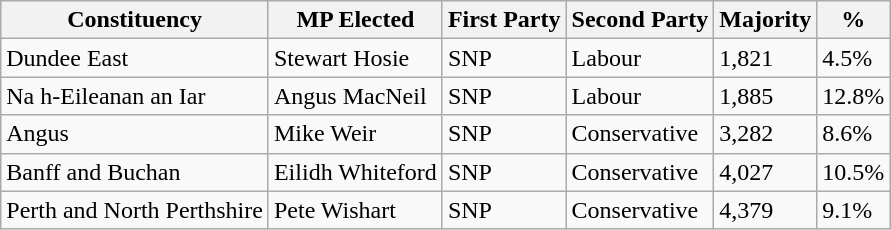<table class="wikitable sortable">
<tr>
<th>Constituency</th>
<th>MP Elected</th>
<th>First Party</th>
<th>Second Party</th>
<th>Majority</th>
<th>%</th>
</tr>
<tr>
<td>Dundee East</td>
<td>Stewart Hosie</td>
<td>SNP</td>
<td>Labour</td>
<td>1,821</td>
<td>4.5%</td>
</tr>
<tr>
<td>Na h-Eileanan an Iar</td>
<td>Angus MacNeil</td>
<td>SNP</td>
<td>Labour</td>
<td>1,885</td>
<td>12.8%</td>
</tr>
<tr>
<td>Angus</td>
<td>Mike Weir</td>
<td>SNP</td>
<td>Conservative</td>
<td>3,282</td>
<td>8.6%</td>
</tr>
<tr>
<td>Banff and Buchan</td>
<td>Eilidh Whiteford</td>
<td>SNP</td>
<td>Conservative</td>
<td>4,027</td>
<td>10.5%</td>
</tr>
<tr>
<td>Perth and North Perthshire</td>
<td>Pete Wishart</td>
<td>SNP</td>
<td>Conservative</td>
<td>4,379</td>
<td>9.1%</td>
</tr>
</table>
